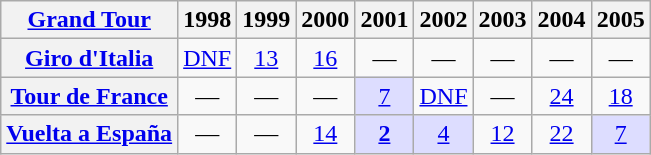<table class="wikitable plainrowheaders">
<tr>
<th scope="col"><a href='#'>Grand Tour</a></th>
<th scope="col">1998</th>
<th scope="col">1999</th>
<th scope="col">2000</th>
<th scope="col">2001</th>
<th scope="col">2002</th>
<th scope="col">2003</th>
<th scope="col">2004</th>
<th scope="col">2005</th>
</tr>
<tr style="text-align:center;">
<th scope="row"> <a href='#'>Giro d'Italia</a></th>
<td><a href='#'>DNF</a></td>
<td><a href='#'>13</a></td>
<td><a href='#'>16</a></td>
<td>—</td>
<td>—</td>
<td>—</td>
<td>—</td>
<td>—</td>
</tr>
<tr style="text-align:center;">
<th scope="row"> <a href='#'>Tour de France</a></th>
<td>—</td>
<td>—</td>
<td>—</td>
<td style="background:#ddf;"><a href='#'>7</a></td>
<td><a href='#'>DNF</a></td>
<td>—</td>
<td><a href='#'>24</a></td>
<td><a href='#'>18</a></td>
</tr>
<tr style="text-align:center;">
<th scope="row"> <a href='#'>Vuelta a España</a></th>
<td>—</td>
<td>—</td>
<td><a href='#'>14</a></td>
<td style="background:#ddf;"><a href='#'><strong>2</strong></a></td>
<td style="background:#ddf;"><a href='#'>4</a></td>
<td><a href='#'>12</a></td>
<td><a href='#'>22</a></td>
<td style="background:#ddf;"><a href='#'>7</a></td>
</tr>
</table>
